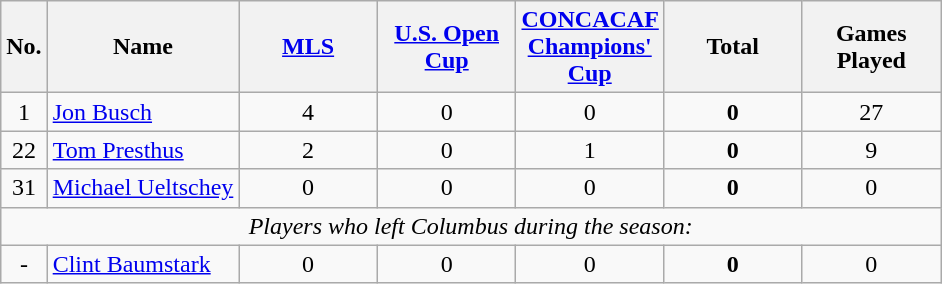<table class="wikitable sortable" style="text-align: center;">
<tr>
<th rowspan=1>No.</th>
<th rowspan=1>Name</th>
<th style="width:85px;"><a href='#'>MLS</a></th>
<th style="width:85px;"><a href='#'>U.S. Open Cup</a></th>
<th style="width:85px;"><a href='#'>CONCACAF Champions' Cup</a></th>
<th style="width:85px;"><strong>Total</strong></th>
<th style="width:85px;"><strong>Games Played</strong></th>
</tr>
<tr>
<td>1</td>
<td align=left> <a href='#'>Jon Busch</a></td>
<td>4</td>
<td>0</td>
<td>0</td>
<td><strong>0</strong></td>
<td>27</td>
</tr>
<tr>
<td>22</td>
<td align=left> <a href='#'>Tom Presthus</a></td>
<td>2</td>
<td>0</td>
<td>1</td>
<td><strong>0</strong></td>
<td>9</td>
</tr>
<tr>
<td>31</td>
<td align=left> <a href='#'>Michael Ueltschey</a></td>
<td>0</td>
<td>0</td>
<td>0</td>
<td><strong>0</strong></td>
<td>0</td>
</tr>
<tr>
<td colspan=9 align=center><em>Players who left Columbus during the season:</em></td>
</tr>
<tr>
<td>-</td>
<td align=left> <a href='#'>Clint Baumstark</a></td>
<td>0</td>
<td>0</td>
<td>0</td>
<td><strong>0</strong></td>
<td>0</td>
</tr>
</table>
